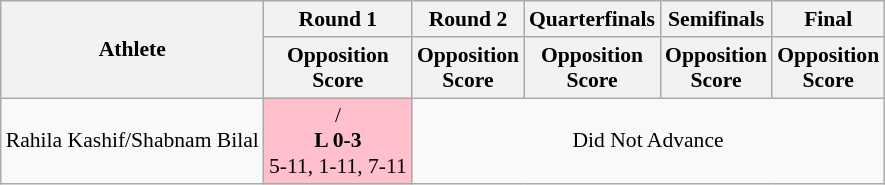<table class=wikitable style="text-align:center; font-size:90%">
<tr>
<th rowspan="2">Athlete</th>
<th>Round 1</th>
<th>Round 2</th>
<th>Quarterfinals</th>
<th>Semifinals</th>
<th>Final</th>
</tr>
<tr>
<th>Opposition<br>Score</th>
<th>Opposition<br>Score</th>
<th>Opposition<br>Score</th>
<th>Opposition<br>Score</th>
<th>Opposition<br>Score</th>
</tr>
<tr>
<td>Rahila Kashif/Shabnam Bilal</td>
<td style="text-align:center; background:pink;">/<br><strong>L 0-3</strong><br>5-11, 1-11, 7-11</td>
<td colspan=4>Did Not Advance</td>
</tr>
</table>
